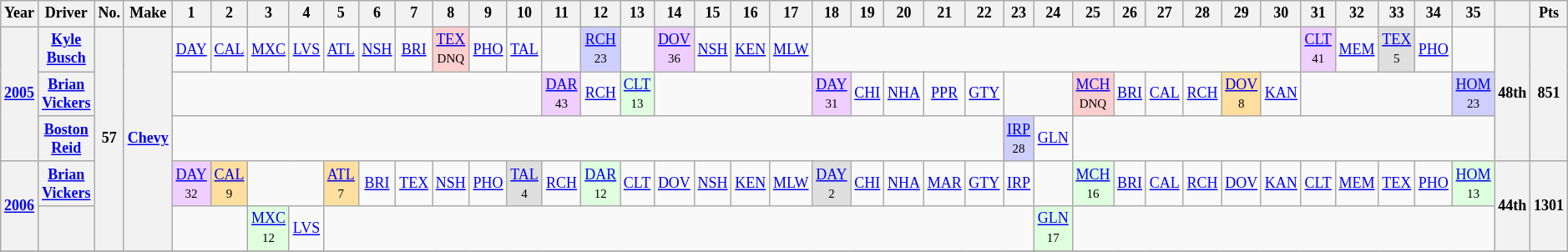<table class="wikitable" style="text-align:center; font-size:75%">
<tr>
<th>Year</th>
<th>Driver</th>
<th>No.</th>
<th>Make</th>
<th>1</th>
<th>2</th>
<th>3</th>
<th>4</th>
<th>5</th>
<th>6</th>
<th>7</th>
<th>8</th>
<th>9</th>
<th>10</th>
<th>11</th>
<th>12</th>
<th>13</th>
<th>14</th>
<th>15</th>
<th>16</th>
<th>17</th>
<th>18</th>
<th>19</th>
<th>20</th>
<th>21</th>
<th>22</th>
<th>23</th>
<th>24</th>
<th>25</th>
<th>26</th>
<th>27</th>
<th>28</th>
<th>29</th>
<th>30</th>
<th>31</th>
<th>32</th>
<th>33</th>
<th>34</th>
<th>35</th>
<th></th>
<th>Pts</th>
</tr>
<tr>
<th rowspan=3><a href='#'>2005</a></th>
<th><a href='#'>Kyle Busch</a></th>
<th rowspan=5>57</th>
<th rowspan=5><a href='#'>Chevy</a></th>
<td><a href='#'>DAY</a></td>
<td><a href='#'>CAL</a></td>
<td><a href='#'>MXC</a></td>
<td><a href='#'>LVS</a></td>
<td><a href='#'>ATL</a></td>
<td><a href='#'>NSH</a></td>
<td><a href='#'>BRI</a></td>
<td style="background:#FFCFCF;"><a href='#'>TEX</a><br><small>DNQ</small></td>
<td><a href='#'>PHO</a></td>
<td><a href='#'>TAL</a></td>
<td></td>
<td style="background:#CFCFFF;"><a href='#'>RCH</a><br><small>23</small></td>
<td></td>
<td style="background:#EFCFFF;"><a href='#'>DOV</a><br><small>36</small></td>
<td><a href='#'>NSH</a></td>
<td><a href='#'>KEN</a></td>
<td><a href='#'>MLW</a></td>
<td colspan=13></td>
<td style="background:#EFCFFF;"><a href='#'>CLT</a><br><small>41</small></td>
<td><a href='#'>MEM</a></td>
<td style="background:#DFDFDF;"><a href='#'>TEX</a><br><small>5</small></td>
<td><a href='#'>PHO</a></td>
<td></td>
<th rowspan=3>48th</th>
<th rowspan=3>851</th>
</tr>
<tr>
<th><a href='#'>Brian Vickers</a></th>
<td colspan=10></td>
<td style="background:#EFCFFF;"><a href='#'>DAR</a><br><small>43</small></td>
<td><a href='#'>RCH</a></td>
<td style="background:#DFFFDF;"><a href='#'>CLT</a><br><small>13</small></td>
<td colspan=4></td>
<td style="background:#EFCFFF;"><a href='#'>DAY</a><br><small>31</small></td>
<td><a href='#'>CHI</a></td>
<td><a href='#'>NHA</a></td>
<td><a href='#'>PPR</a></td>
<td><a href='#'>GTY</a></td>
<td colspan=2></td>
<td style="background:#FFCFCF;"><a href='#'>MCH</a><br><small>DNQ</small></td>
<td><a href='#'>BRI</a></td>
<td><a href='#'>CAL</a></td>
<td><a href='#'>RCH</a></td>
<td style="background:#FFDF9F;"><a href='#'>DOV</a><br><small>8</small></td>
<td><a href='#'>KAN</a></td>
<td colspan=4></td>
<td style="background:#CFCFFF;"><a href='#'>HOM</a><br><small>23</small></td>
</tr>
<tr>
<th><a href='#'>Boston Reid</a></th>
<td colspan=22></td>
<td style="background:#CFCFFF;"><a href='#'>IRP</a><br><small>28</small></td>
<td><a href='#'>GLN</a></td>
<td colspan=11></td>
</tr>
<tr>
<th rowspan=2><a href='#'>2006</a></th>
<th><a href='#'>Brian Vickers</a></th>
<td style="background:#EFCFFF;"><a href='#'>DAY</a><br><small>32</small></td>
<td style="background:#FFDF9F;"><a href='#'>CAL</a><br><small>9</small></td>
<td colspan=2></td>
<td style="background:#FFDF9F;"><a href='#'>ATL</a><br><small>7</small></td>
<td><a href='#'>BRI</a></td>
<td><a href='#'>TEX</a></td>
<td><a href='#'>NSH</a></td>
<td><a href='#'>PHO</a></td>
<td style="background:#DFDFDF;"><a href='#'>TAL</a><br><small>4</small></td>
<td><a href='#'>RCH</a></td>
<td style="background:#DFFFDF;"><a href='#'>DAR</a><br><small>12</small></td>
<td><a href='#'>CLT</a></td>
<td><a href='#'>DOV</a></td>
<td><a href='#'>NSH</a></td>
<td><a href='#'>KEN</a></td>
<td><a href='#'>MLW</a></td>
<td style="background:#DFDFDF;"><a href='#'>DAY</a><br><small>2</small></td>
<td><a href='#'>CHI</a></td>
<td><a href='#'>NHA</a></td>
<td><a href='#'>MAR</a></td>
<td><a href='#'>GTY</a></td>
<td><a href='#'>IRP</a></td>
<td></td>
<td style="background:#DFFFDF;"><a href='#'>MCH</a><br><small>16</small></td>
<td><a href='#'>BRI</a></td>
<td><a href='#'>CAL</a></td>
<td><a href='#'>RCH</a></td>
<td><a href='#'>DOV</a></td>
<td><a href='#'>KAN</a></td>
<td><a href='#'>CLT</a></td>
<td><a href='#'>MEM</a></td>
<td><a href='#'>TEX</a></td>
<td><a href='#'>PHO</a></td>
<td style="background:#DFFFDF;"><a href='#'>HOM</a><br><small>13</small></td>
<th rowspan=2>44th</th>
<th rowspan=2>1301</th>
</tr>
<tr>
<th></th>
<td colspan=2></td>
<td style="background:#DFFFDF;"><a href='#'>MXC</a><br><small>12</small></td>
<td><a href='#'>LVS</a></td>
<td colspan=19></td>
<td style="background:#DFFFDF;"><a href='#'>GLN</a><br><small>17</small></td>
<td colspan=11></td>
</tr>
<tr>
</tr>
</table>
